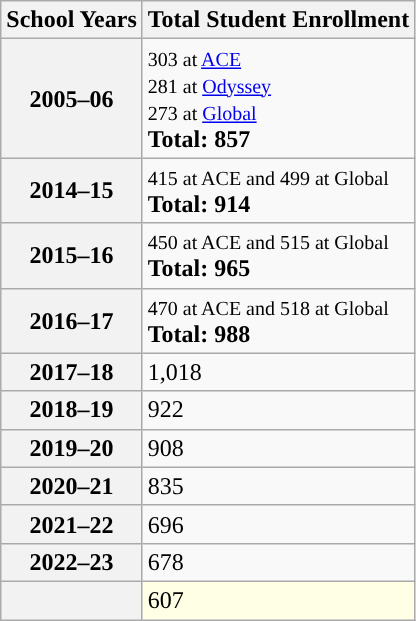<table class="wikitable">
<tr>
<th>School Years</th>
<th>Total Student Enrollment</th>
</tr>
<tr>
<th>2005–06</th>
<td><small>303 at <a href='#'>ACE</a><br>281 at <a href='#'>Odyssey</a><br>273 at <a href='#'>Global</a></small><br><strong>Total: 857</strong></td>
</tr>
<tr>
<th>2014–15</th>
<td><small>415 at ACE and 499 at Global</small><br><strong>Total: 914</strong></td>
</tr>
<tr>
<th>2015–16</th>
<td><small>450 at ACE and 515 at Global</small><br><strong>Total: 965</strong></td>
</tr>
<tr>
<th>2016–17</th>
<td><small>470 at ACE and 518 at Global</small><br><strong>Total: 988</strong></td>
</tr>
<tr>
<th>2017–18</th>
<td>1,018</td>
</tr>
<tr>
<th>2018–19</th>
<td>922</td>
</tr>
<tr>
<th>2019–20</th>
<td>908</td>
</tr>
<tr>
<th>2020–21</th>
<td>835</td>
</tr>
<tr>
<th>2021–22</th>
<td>696</td>
</tr>
<tr>
<th>2022–23</th>
<td>678</td>
</tr>
<tr>
<th></th>
<td style='background: #ffffe6;'>607</td>
</tr>
</table>
